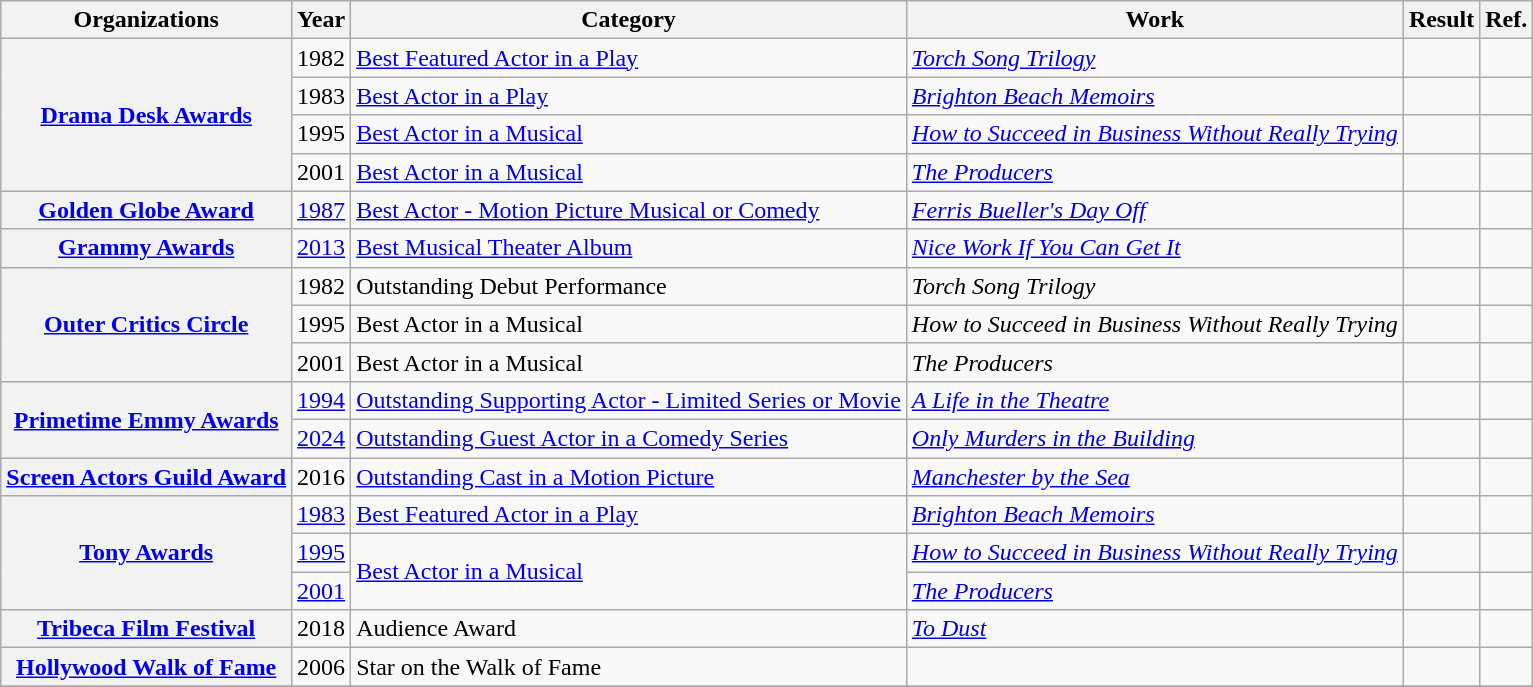<table class="wikitable sortable plainrowheaders">
<tr>
<th>Organizations</th>
<th>Year</th>
<th>Category</th>
<th>Work</th>
<th>Result</th>
<th class="unsortable">Ref.</th>
</tr>
<tr>
<th rowspan="4" scope="row"><a href='#'>Drama Desk Awards</a></th>
<td style="text-align:center;">1982</td>
<td><a href='#'>Best Featured Actor in a Play</a></td>
<td><em><a href='#'>Torch Song Trilogy</a></em></td>
<td></td>
<td style="text-align:center;"></td>
</tr>
<tr>
<td style="text-align:center;">1983</td>
<td><a href='#'>Best Actor in a Play</a></td>
<td><em><a href='#'>Brighton Beach Memoirs</a></em></td>
<td></td>
<td style="text-align:center;"></td>
</tr>
<tr>
<td style="text-align:center;">1995</td>
<td><a href='#'>Best Actor in a Musical</a></td>
<td><em><a href='#'>How to Succeed in Business Without Really Trying</a></em></td>
<td></td>
<td style="text-align:center;"></td>
</tr>
<tr>
<td style="text-align:center;">2001</td>
<td><a href='#'>Best Actor in a Musical</a></td>
<td><em><a href='#'>The Producers</a></em></td>
<td></td>
<td style="text-align:center;"></td>
</tr>
<tr>
<th rowspan="1" scope="row"><a href='#'>Golden Globe Award</a></th>
<td style="text-align:center;"><a href='#'>1987</a></td>
<td><a href='#'>Best Actor - Motion Picture Musical or Comedy</a></td>
<td><em><a href='#'>Ferris Bueller's Day Off</a></em></td>
<td></td>
<td style="text-align:center;"></td>
</tr>
<tr>
<th rowspan="1" scope="row"><a href='#'>Grammy Awards</a></th>
<td style="text-align:center;"><a href='#'>2013</a></td>
<td><a href='#'>Best Musical Theater Album</a></td>
<td><em><a href='#'>Nice Work If You Can Get It</a></em></td>
<td></td>
<td style="text-align:center;"></td>
</tr>
<tr>
<th rowspan="3" scope="row"><a href='#'>Outer Critics Circle</a></th>
<td style="text-align:center;">1982</td>
<td>Outstanding Debut Performance</td>
<td><em>Torch Song Trilogy</em></td>
<td></td>
<td style="text-align:center;"></td>
</tr>
<tr>
<td style="text-align:center;">1995</td>
<td>Best Actor in a Musical</td>
<td><em>How to Succeed in Business Without Really Trying</em></td>
<td></td>
<td style="text-align:center;"></td>
</tr>
<tr>
<td style="text-align:center;">2001</td>
<td>Best Actor in a Musical</td>
<td><em>The Producers</em></td>
<td></td>
<td style="text-align:center;"></td>
</tr>
<tr>
<th rowspan="2" scope="row"><a href='#'>Primetime Emmy Awards</a></th>
<td style="text-align:center;"><a href='#'>1994</a></td>
<td><a href='#'>Outstanding Supporting Actor - Limited Series or Movie</a></td>
<td><em><a href='#'>A Life in the Theatre</a></em></td>
<td></td>
<td style="text-align:center;"></td>
</tr>
<tr>
<td style="text-align:center;"><a href='#'>2024</a></td>
<td><a href='#'>Outstanding Guest Actor in a Comedy Series</a></td>
<td><em><a href='#'>Only Murders in the Building</a></em></td>
<td></td>
<td style="text-align:center;"></td>
</tr>
<tr>
<th rowspan="1" scope="row"><a href='#'>Screen Actors Guild Award</a></th>
<td style="text-align:center;">2016</td>
<td><a href='#'>Outstanding Cast in a Motion Picture</a></td>
<td><em><a href='#'>Manchester by the Sea</a></em></td>
<td></td>
<td style="text-align:center;"></td>
</tr>
<tr>
<th rowspan="3" scope="row"><a href='#'>Tony Awards</a></th>
<td style="text-align:center;"><a href='#'>1983</a></td>
<td><a href='#'>Best Featured Actor in a Play</a></td>
<td><em><a href='#'>Brighton Beach Memoirs</a></em></td>
<td></td>
<td style="text-align:center;"></td>
</tr>
<tr>
<td style="text-align:center;"><a href='#'>1995</a></td>
<td rowspan=2><a href='#'>Best Actor in a Musical</a></td>
<td><em><a href='#'>How to Succeed in Business Without Really Trying</a></em></td>
<td></td>
<td style="text-align:center;"></td>
</tr>
<tr>
<td style="text-align:center;"><a href='#'>2001</a></td>
<td><em><a href='#'>The Producers</a></em></td>
<td></td>
<td style="text-align:center;"></td>
</tr>
<tr>
<th rowspan="1" scope="row"><a href='#'>Tribeca Film Festival</a></th>
<td style="text-align:center;">2018</td>
<td>Audience Award</td>
<td><em><a href='#'>To Dust</a></em></td>
<td></td>
<td style="text-align:center;"></td>
</tr>
<tr>
<th rowspan="1" scope="row"><a href='#'>Hollywood Walk of Fame</a></th>
<td style="text-align:center;">2006</td>
<td>Star on the Walk of Fame</td>
<td></td>
<td></td>
<td style="text-align:center;"></td>
</tr>
<tr>
</tr>
</table>
